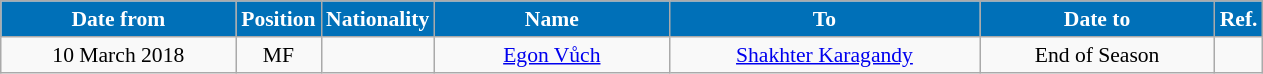<table class="wikitable" style="text-align:center; font-size:90%; ">
<tr>
<th style="background:#0070B8; color:#FFFFFF; width:150px;">Date from</th>
<th style="background:#0070B8; color:#FFFFFF; width:50px;">Position</th>
<th style="background:#0070B8; color:#FFFFFF; width:50px;">Nationality</th>
<th style="background:#0070B8; color:#FFFFFF; width:150px;">Name</th>
<th style="background:#0070B8; color:#FFFFFF; width:200px;">To</th>
<th style="background:#0070B8; color:#FFFFFF; width:150px;">Date to</th>
<th style="background:#0070B8; color:#FFFFFF; width:25px;">Ref.</th>
</tr>
<tr>
<td>10 March 2018</td>
<td>MF</td>
<td></td>
<td><a href='#'>Egon Vůch</a></td>
<td><a href='#'>Shakhter Karagandy</a></td>
<td>End of Season</td>
<td></td>
</tr>
</table>
